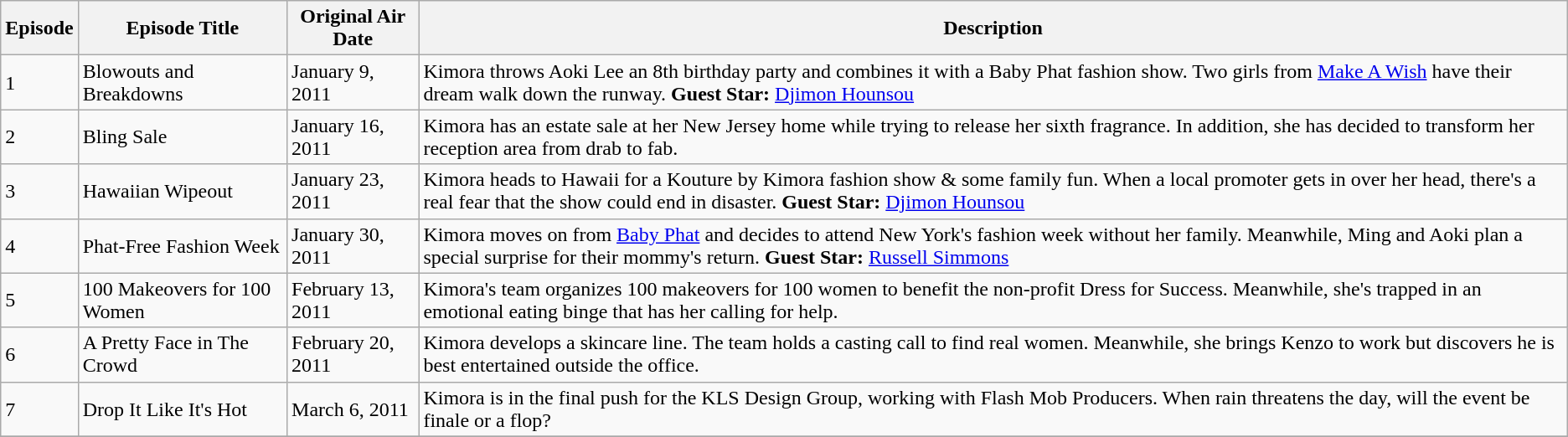<table class="wikitable">
<tr>
<th>Episode</th>
<th>Episode Title</th>
<th>Original Air Date</th>
<th>Description</th>
</tr>
<tr>
<td>1</td>
<td>Blowouts and Breakdowns</td>
<td>January 9, 2011</td>
<td>Kimora throws Aoki Lee an 8th birthday party and combines it with a Baby Phat fashion show. Two girls from <a href='#'>Make A Wish</a> have their dream walk down the runway. <strong>Guest Star:</strong> <a href='#'>Djimon Hounsou</a></td>
</tr>
<tr>
<td>2</td>
<td>Bling Sale</td>
<td>January 16, 2011</td>
<td>Kimora has an estate sale at her New Jersey home while trying to release her sixth fragrance. In addition, she has decided to transform her reception area from drab to fab.</td>
</tr>
<tr>
<td>3</td>
<td>Hawaiian Wipeout</td>
<td>January 23, 2011</td>
<td>Kimora heads to Hawaii for a Kouture by Kimora fashion show & some family fun. When a local promoter gets in over her head, there's a real fear that the show could end in disaster. <strong>Guest Star:</strong> <a href='#'>Djimon Hounsou</a></td>
</tr>
<tr>
<td>4</td>
<td>Phat-Free Fashion Week</td>
<td>January 30, 2011</td>
<td>Kimora moves on from <a href='#'>Baby Phat</a> and decides to attend New York's fashion week without her family. Meanwhile, Ming and Aoki plan a special surprise for their mommy's return. <strong>Guest Star:</strong> <a href='#'>Russell Simmons</a></td>
</tr>
<tr>
<td>5</td>
<td>100 Makeovers for 100 Women</td>
<td>February 13, 2011</td>
<td>Kimora's team organizes 100 makeovers for 100 women to benefit the non-profit Dress for Success. Meanwhile, she's trapped in an emotional eating binge that has her calling for help.</td>
</tr>
<tr>
<td>6</td>
<td>A Pretty Face in The Crowd</td>
<td>February 20, 2011</td>
<td>Kimora develops a skincare line. The team holds a casting call to find real women. Meanwhile, she brings Kenzo to work but discovers he is best entertained outside the office.</td>
</tr>
<tr>
<td>7</td>
<td>Drop It Like It's Hot</td>
<td>March 6, 2011</td>
<td>Kimora is in the final push for the KLS Design Group, working with Flash Mob Producers. When rain threatens the day, will the event be finale or a flop?</td>
</tr>
<tr>
</tr>
</table>
